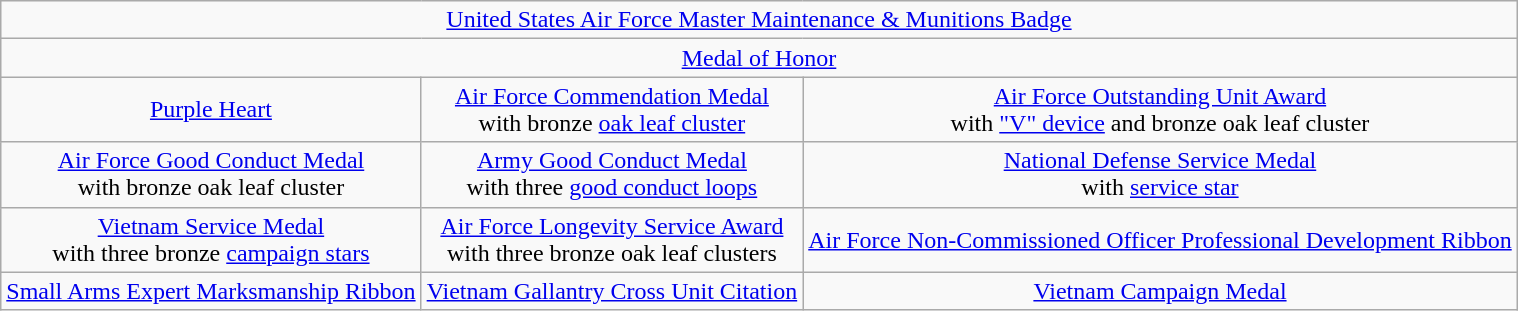<table class="wikitable" style="margin:1em auto; text-align:center;">
<tr>
<td colspan="3"><a href='#'>United States Air Force Master Maintenance & Munitions Badge</a></td>
</tr>
<tr>
<td colspan="3"><a href='#'>Medal of Honor</a></td>
</tr>
<tr>
<td><a href='#'>Purple Heart</a></td>
<td><a href='#'>Air Force Commendation Medal</a><br>with bronze <a href='#'>oak leaf cluster</a></td>
<td><a href='#'>Air Force Outstanding Unit Award</a><br>with <a href='#'>"V" device</a> and bronze oak leaf cluster</td>
</tr>
<tr>
<td><a href='#'>Air Force Good Conduct Medal</a><br>with bronze oak leaf cluster</td>
<td><a href='#'>Army Good Conduct Medal</a><br>with three <a href='#'>good conduct loops</a></td>
<td><a href='#'>National Defense Service Medal</a><br>with <a href='#'>service star</a></td>
</tr>
<tr>
<td><a href='#'>Vietnam Service Medal</a><br>with three bronze <a href='#'>campaign stars</a></td>
<td><a href='#'>Air Force Longevity Service Award</a><br>with three bronze oak leaf clusters</td>
<td><a href='#'>Air Force Non-Commissioned Officer Professional Development Ribbon</a></td>
</tr>
<tr>
<td><a href='#'>Small Arms Expert Marksmanship Ribbon</a></td>
<td><a href='#'>Vietnam Gallantry Cross Unit Citation</a></td>
<td><a href='#'>Vietnam Campaign Medal</a></td>
</tr>
</table>
